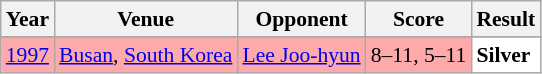<table class="sortable wikitable" style="font-size: 90%;">
<tr>
<th>Year</th>
<th>Venue</th>
<th>Opponent</th>
<th>Score</th>
<th>Result</th>
</tr>
<tr>
</tr>
<tr style="background:#FFAAAA">
<td align="center"><a href='#'>1997</a></td>
<td align="left"><a href='#'>Busan</a>, <a href='#'>South Korea</a></td>
<td align="left"> <a href='#'>Lee Joo-hyun</a></td>
<td align="left">8–11, 5–11</td>
<td style="text-align:left; background:white"> <strong>Silver</strong></td>
</tr>
</table>
